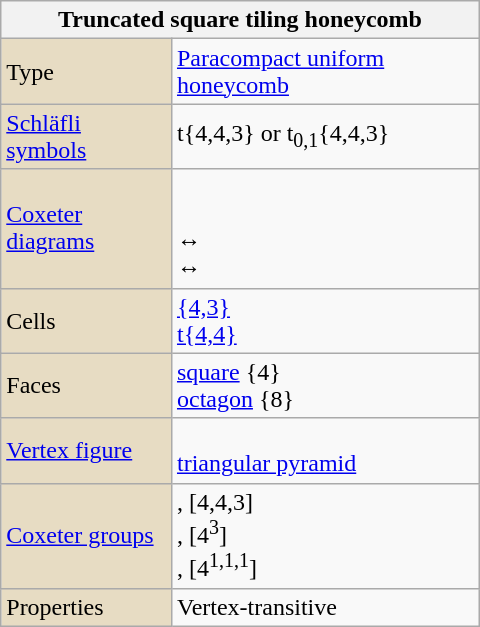<table class="wikitable" align="right" style="margin-left:10px" width="320">
<tr>
<th bgcolor=#e7dcc3 colspan=2>Truncated square tiling honeycomb</th>
</tr>
<tr>
<td bgcolor=#e7dcc3>Type</td>
<td><a href='#'>Paracompact uniform honeycomb</a></td>
</tr>
<tr>
<td bgcolor=#e7dcc3><a href='#'>Schläfli symbols</a></td>
<td>t{4,4,3} or t<sub>0,1</sub>{4,4,3}</td>
</tr>
<tr>
<td bgcolor=#e7dcc3><a href='#'>Coxeter diagrams</a></td>
<td><br><br> ↔ <br> ↔ </td>
</tr>
<tr>
<td bgcolor=#e7dcc3>Cells</td>
<td><a href='#'>{4,3}</a> <br><a href='#'>t{4,4}</a></td>
</tr>
<tr>
<td bgcolor=#e7dcc3>Faces</td>
<td><a href='#'>square</a> {4}<br><a href='#'>octagon</a> {8}</td>
</tr>
<tr>
<td bgcolor=#e7dcc3><a href='#'>Vertex figure</a></td>
<td><br><a href='#'>triangular pyramid</a></td>
</tr>
<tr>
<td bgcolor=#e7dcc3><a href='#'>Coxeter groups</a></td>
<td>, [4,4,3]<br>, [4<sup>3</sup>]<br>, [4<sup>1,1,1</sup>]</td>
</tr>
<tr>
<td bgcolor=#e7dcc3>Properties</td>
<td>Vertex-transitive</td>
</tr>
</table>
